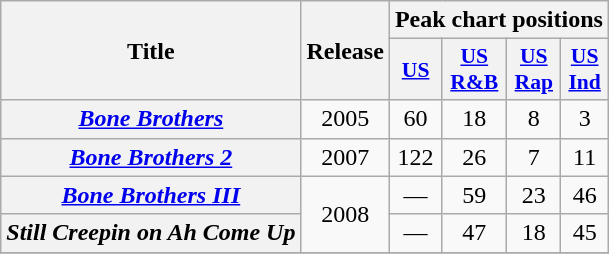<table class="wikitable plainrowheaders" style="text-align:center;">
<tr>
<th rowspan="2">Title</th>
<th rowspan="2">Release</th>
<th colspan="4">Peak chart positions</th>
</tr>
<tr>
<th scope="col" style=font-size:90%;"><a href='#'>US</a></th>
<th scope="col" style=font-size:90%;"><a href='#'>US<br>R&B</a></th>
<th scope="col" style=font-size:90%;"><a href='#'>US<br>Rap</a></th>
<th scope="col" style=font-size:90%;"><a href='#'>US<br>Ind</a></th>
</tr>
<tr>
<th scope="row"><em><a href='#'>Bone Brothers</a></em></th>
<td>2005</td>
<td align="center">60</td>
<td align="center">18</td>
<td align="center">8</td>
<td align="center">3</td>
</tr>
<tr>
<th scope="row"><em><a href='#'>Bone Brothers 2</a></em></th>
<td>2007</td>
<td align="center">122</td>
<td align="center">26</td>
<td align="center">7</td>
<td align="center">11</td>
</tr>
<tr>
<th scope="row"><em><a href='#'>Bone Brothers III</a></em></th>
<td align="center" rowspan=2>2008</td>
<td align="center">—</td>
<td align="center">59</td>
<td align="center">23</td>
<td align="center">46</td>
</tr>
<tr>
<th scope="row"><em>Still Creepin on Ah Come Up</em></th>
<td align="center">—</td>
<td align="center">47</td>
<td align="center">18</td>
<td align="center">45</td>
</tr>
<tr>
</tr>
</table>
